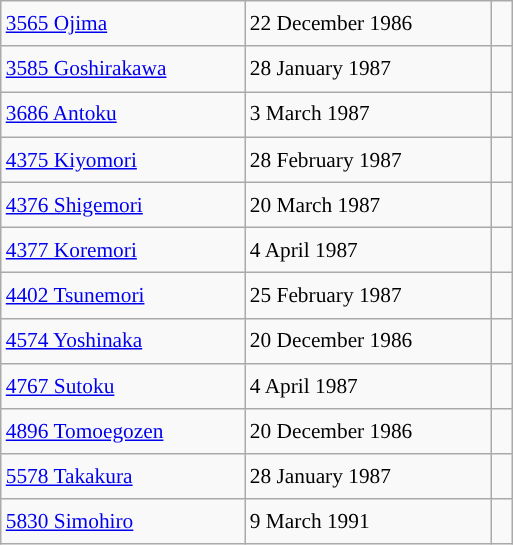<table class="wikitable" style="font-size: 89%; float: left; width: 24em; margin-right: 1em; line-height: 1.65em !important; height: 324px;">
<tr>
<td><a href='#'>3565 Ojima</a></td>
<td>22 December 1986</td>
<td> </td>
</tr>
<tr>
<td><a href='#'>3585 Goshirakawa</a></td>
<td>28 January 1987</td>
<td> </td>
</tr>
<tr>
<td><a href='#'>3686 Antoku</a></td>
<td>3 March 1987</td>
<td> </td>
</tr>
<tr>
<td><a href='#'>4375 Kiyomori</a></td>
<td>28 February 1987</td>
<td> </td>
</tr>
<tr>
<td><a href='#'>4376 Shigemori</a></td>
<td>20 March 1987</td>
<td> </td>
</tr>
<tr>
<td><a href='#'>4377 Koremori</a></td>
<td>4 April 1987</td>
<td> </td>
</tr>
<tr>
<td><a href='#'>4402 Tsunemori</a></td>
<td>25 February 1987</td>
<td> </td>
</tr>
<tr>
<td><a href='#'>4574 Yoshinaka</a></td>
<td>20 December 1986</td>
<td> </td>
</tr>
<tr>
<td><a href='#'>4767 Sutoku</a></td>
<td>4 April 1987</td>
<td> </td>
</tr>
<tr>
<td><a href='#'>4896 Tomoegozen</a></td>
<td>20 December 1986</td>
<td> </td>
</tr>
<tr>
<td><a href='#'>5578 Takakura</a></td>
<td>28 January 1987</td>
<td> </td>
</tr>
<tr>
<td><a href='#'>5830 Simohiro</a></td>
<td>9 March 1991</td>
<td> </td>
</tr>
</table>
